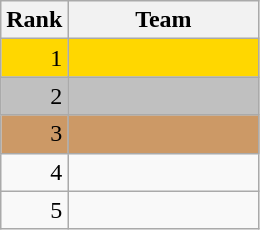<table class=wikitable>
<tr>
<th width=20>Rank</th>
<th width=120>Team</th>
</tr>
<tr bgcolor=gold>
<td align=right>1</td>
<td></td>
</tr>
<tr bgcolor=silver>
<td align=right>2</td>
<td></td>
</tr>
<tr bgcolor=#c96>
<td align=right>3</td>
<td></td>
</tr>
<tr>
<td align=right>4</td>
<td></td>
</tr>
<tr>
<td align=right>5</td>
<td><strong></strong></td>
</tr>
</table>
